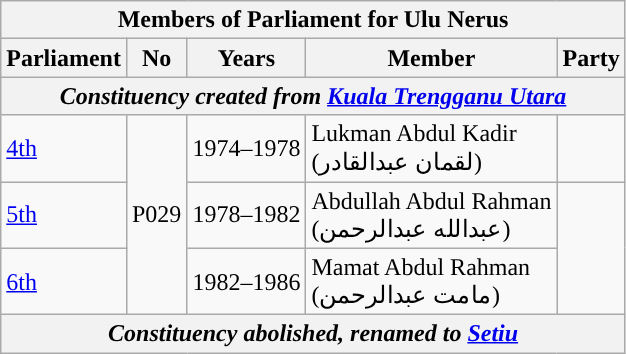<table class=wikitable>
<tr>
<th colspan="5">Members of Parliament for Ulu Nerus</th>
</tr>
<tr>
<th>Parliament</th>
<th>No</th>
<th>Years</th>
<th>Member</th>
<th>Party</th>
</tr>
<tr>
<th colspan="5" align="center"><em>Constituency created from <a href='#'>Kuala Trengganu Utara</a></em></th>
</tr>
<tr>
<td><a href='#'>4th</a></td>
<td rowspan="3">P029</td>
<td>1974–1978</td>
<td>Lukman Abdul Kadir  <br>(لقمان عبدالقادر)</td>
<td></td>
</tr>
<tr>
<td><a href='#'>5th</a></td>
<td>1978–1982</td>
<td>Abdullah Abdul Rahman  <br>(عبدالله عبدالرحمن)</td>
<td rowspan="2"></td>
</tr>
<tr>
<td><a href='#'>6th</a></td>
<td>1982–1986</td>
<td>Mamat Abdul Rahman <br> (مامت عبدالرحمن)</td>
</tr>
<tr>
<th colspan="5" align="center"><em>Constituency abolished, renamed to <a href='#'>Setiu</a></em></th>
</tr>
</table>
